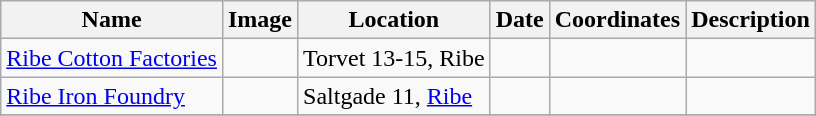<table class="wikitable sortable">
<tr>
<th>Name</th>
<th>Image</th>
<th>Location</th>
<th>Date</th>
<th>Coordinates</th>
<th>Description</th>
</tr>
<tr>
<td><a href='#'>Ribe Cotton Factories</a></td>
<td></td>
<td>Torvet 13-15, Ribe</td>
<td></td>
<td></td>
<td></td>
</tr>
<tr>
<td><a href='#'>Ribe Iron Foundry</a></td>
<td></td>
<td>Saltgade 11, <a href='#'>Ribe</a></td>
<td></td>
<td></td>
<td></td>
</tr>
<tr>
</tr>
</table>
